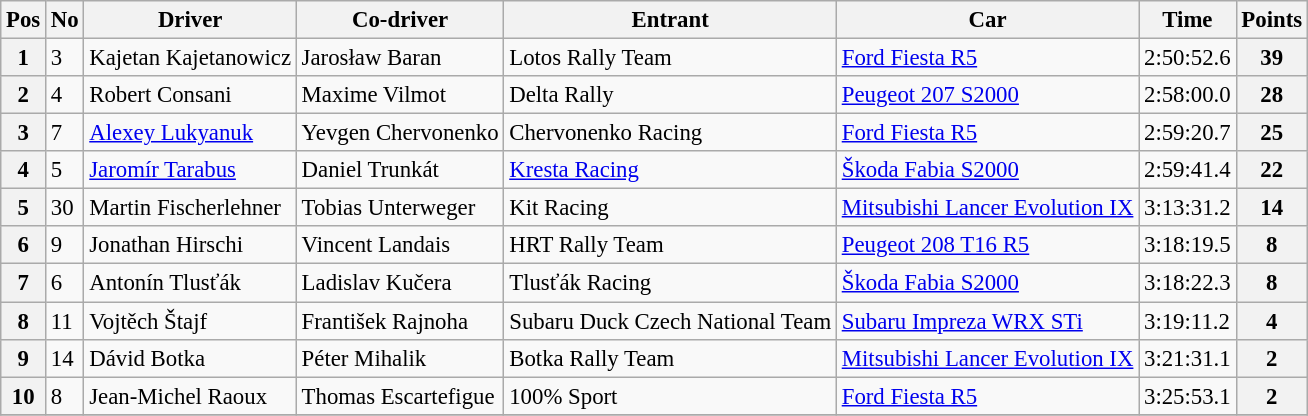<table class="wikitable" style="font-size: 95%">
<tr>
<th>Pos</th>
<th>No</th>
<th>Driver</th>
<th>Co-driver</th>
<th>Entrant</th>
<th>Car</th>
<th>Time</th>
<th>Points</th>
</tr>
<tr>
<th>1</th>
<td>3</td>
<td> Kajetan Kajetanowicz</td>
<td> Jarosław Baran</td>
<td>Lotos Rally Team</td>
<td><a href='#'>Ford Fiesta R5</a></td>
<td>2:50:52.6</td>
<th>39</th>
</tr>
<tr>
<th>2</th>
<td>4</td>
<td> Robert Consani</td>
<td> Maxime Vilmot</td>
<td>Delta Rally</td>
<td><a href='#'>Peugeot 207 S2000</a></td>
<td>2:58:00.0</td>
<th>28</th>
</tr>
<tr>
<th>3</th>
<td>7</td>
<td> <a href='#'>Alexey Lukyanuk</a></td>
<td> Yevgen Chervonenko</td>
<td>Chervonenko Racing</td>
<td><a href='#'>Ford Fiesta R5</a></td>
<td>2:59:20.7</td>
<th>25</th>
</tr>
<tr>
<th>4</th>
<td>5</td>
<td> <a href='#'>Jaromír Tarabus</a></td>
<td> Daniel Trunkát</td>
<td><a href='#'>Kresta Racing</a></td>
<td><a href='#'>Škoda Fabia S2000</a></td>
<td>2:59:41.4</td>
<th>22</th>
</tr>
<tr>
<th>5</th>
<td>30</td>
<td> Martin Fischerlehner</td>
<td> Tobias Unterweger</td>
<td>Kit Racing</td>
<td><a href='#'>Mitsubishi Lancer Evolution IX</a></td>
<td>3:13:31.2</td>
<th>14</th>
</tr>
<tr>
<th>6</th>
<td>9</td>
<td> Jonathan Hirschi</td>
<td> Vincent Landais</td>
<td>HRT Rally Team</td>
<td><a href='#'>Peugeot 208 T16 R5</a></td>
<td>3:18:19.5</td>
<th>8</th>
</tr>
<tr>
<th>7</th>
<td>6</td>
<td> Antonín Tlusťák</td>
<td> Ladislav Kučera</td>
<td>Tlusťák Racing</td>
<td><a href='#'>Škoda Fabia S2000</a></td>
<td>3:18:22.3</td>
<th>8</th>
</tr>
<tr>
<th>8</th>
<td>11</td>
<td> Vojtěch Štajf</td>
<td> František Rajnoha</td>
<td>Subaru Duck Czech National Team</td>
<td><a href='#'>Subaru Impreza WRX STi</a></td>
<td>3:19:11.2</td>
<th>4</th>
</tr>
<tr>
<th>9</th>
<td>14</td>
<td> Dávid Botka</td>
<td> Péter Mihalik</td>
<td>Botka Rally Team</td>
<td><a href='#'>Mitsubishi Lancer Evolution IX</a></td>
<td>3:21:31.1</td>
<th>2</th>
</tr>
<tr>
<th>10</th>
<td>8</td>
<td> Jean-Michel Raoux</td>
<td> Thomas Escartefigue</td>
<td>100% Sport</td>
<td><a href='#'>Ford Fiesta R5</a></td>
<td>3:25:53.1</td>
<th>2</th>
</tr>
<tr>
</tr>
</table>
